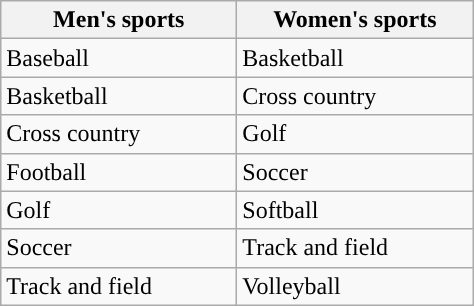<table class="wikitable"; style= "text-align: ">
<tr>
<th width=150px>Men's sports</th>
<th width=150px>Women's sports</th>
</tr>
<tr>
<td>Baseball</td>
<td>Basketball</td>
</tr>
<tr>
<td>Basketball</td>
<td>Cross country</td>
</tr>
<tr>
<td>Cross country</td>
<td>Golf</td>
</tr>
<tr>
<td>Football</td>
<td>Soccer</td>
</tr>
<tr>
<td>Golf</td>
<td>Softball</td>
</tr>
<tr>
<td>Soccer</td>
<td>Track and field</td>
</tr>
<tr>
<td>Track and field</td>
<td>Volleyball</td>
</tr>
</table>
